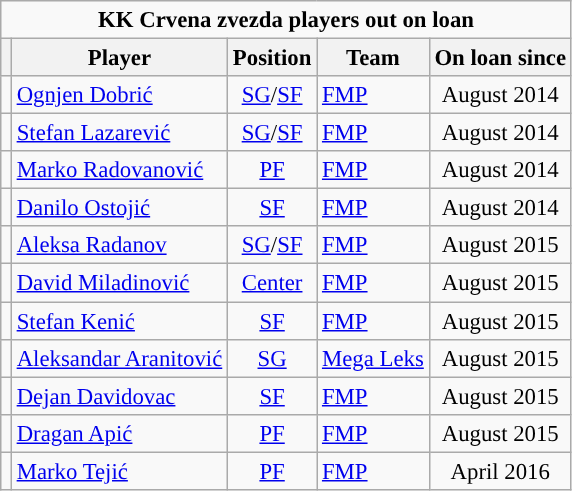<table class="wikitable sortable" style="font-size: 95%; text-align:center;">
<tr>
<td colspan=6><strong>KK Crvena zvezda players out on loan</strong></td>
</tr>
<tr>
<th></th>
<th>Player</th>
<th>Position</th>
<th>Team</th>
<th>On loan since</th>
</tr>
<tr>
<td></td>
<td style="text-align:left;"><a href='#'>Ognjen Dobrić</a></td>
<td><a href='#'>SG</a>/<a href='#'>SF</a></td>
<td style="text-align:left;"> <a href='#'>FMP</a></td>
<td>August 2014</td>
</tr>
<tr>
<td></td>
<td style="text-align:left;"><a href='#'>Stefan Lazarević</a></td>
<td><a href='#'>SG</a>/<a href='#'>SF</a></td>
<td style="text-align:left;"> <a href='#'>FMP</a></td>
<td>August 2014</td>
</tr>
<tr>
<td></td>
<td style="text-align:left;"><a href='#'>Marko Radovanović</a></td>
<td><a href='#'>PF</a></td>
<td style="text-align:left;"> <a href='#'>FMP</a></td>
<td>August 2014</td>
</tr>
<tr>
<td></td>
<td style="text-align:left;"><a href='#'>Danilo Ostojić</a></td>
<td><a href='#'>SF</a></td>
<td style="text-align:left;"> <a href='#'>FMP</a></td>
<td>August 2014</td>
</tr>
<tr>
<td></td>
<td style="text-align:left;"><a href='#'>Aleksa Radanov</a></td>
<td><a href='#'>SG</a>/<a href='#'>SF</a></td>
<td style="text-align:left;"> <a href='#'>FMP</a></td>
<td>August 2015</td>
</tr>
<tr>
<td></td>
<td style="text-align:left;"><a href='#'>David Miladinović</a></td>
<td><a href='#'>Center</a></td>
<td style="text-align:left;"> <a href='#'>FMP</a></td>
<td>August 2015</td>
</tr>
<tr>
<td></td>
<td style="text-align:left;"><a href='#'>Stefan Kenić</a></td>
<td><a href='#'>SF</a></td>
<td style="text-align:left;"> <a href='#'>FMP</a></td>
<td>August 2015</td>
</tr>
<tr>
<td></td>
<td style="text-align:left;"><a href='#'>Aleksandar Aranitović</a></td>
<td><a href='#'>SG</a></td>
<td style="text-align:left;"> <a href='#'>Mega Leks</a></td>
<td>August 2015</td>
</tr>
<tr>
<td></td>
<td style="text-align:left;"><a href='#'>Dejan Davidovac</a></td>
<td><a href='#'>SF</a></td>
<td style="text-align:left;"> <a href='#'>FMP</a></td>
<td>August 2015</td>
</tr>
<tr>
<td></td>
<td style="text-align:left;"><a href='#'>Dragan Apić</a></td>
<td><a href='#'>PF</a></td>
<td style="text-align:left;"> <a href='#'>FMP</a></td>
<td>August 2015</td>
</tr>
<tr>
<td></td>
<td style="text-align:left;"><a href='#'>Marko Tejić</a></td>
<td><a href='#'>PF</a></td>
<td style="text-align:left;"> <a href='#'>FMP</a></td>
<td>April 2016</td>
</tr>
</table>
